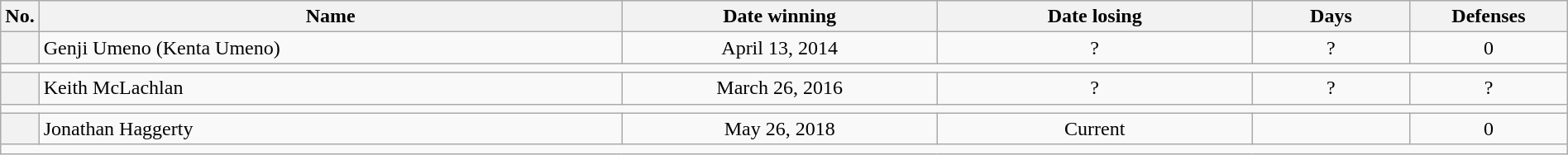<table class="wikitable" style="width:100%;">
<tr>
<th style="width:1%;">No.</th>
<th style="width:37%;">Name</th>
<th style="width:20%;">Date winning</th>
<th style="width:20%;">Date losing</th>
<th data-sort-type="number" style="width:10%;">Days</th>
<th data-sort-type="number" style="width:10%;">Defenses</th>
</tr>
<tr align=center>
<th></th>
<td align=left> Genji Umeno (Kenta Umeno)</td>
<td>April 13, 2014</td>
<td>?</td>
<td>?</td>
<td>0</td>
</tr>
<tr>
<td colspan="6"></td>
</tr>
<tr align=center>
<th></th>
<td align=left> Keith McLachlan</td>
<td>March 26, 2016</td>
<td>?</td>
<td>?</td>
<td>?</td>
</tr>
<tr>
<td colspan="6"></td>
</tr>
<tr align=center>
<th></th>
<td align=left> Jonathan Haggerty</td>
<td>May 26, 2018</td>
<td>Current</td>
<td></td>
<td>0</td>
</tr>
<tr>
<td colspan="6"></td>
</tr>
</table>
